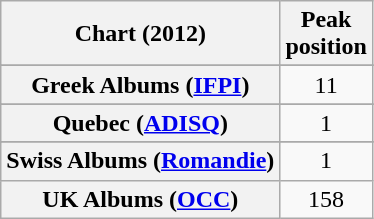<table class="wikitable sortable plainrowheaders" style="text-align:center">
<tr>
<th scope="col">Chart (2012)</th>
<th scope="col">Peak<br>position</th>
</tr>
<tr>
</tr>
<tr>
</tr>
<tr>
</tr>
<tr>
</tr>
<tr>
</tr>
<tr>
</tr>
<tr>
</tr>
<tr>
</tr>
<tr>
</tr>
<tr>
<th scope="row">Greek Albums (<a href='#'>IFPI</a>)</th>
<td>11</td>
</tr>
<tr>
</tr>
<tr>
</tr>
<tr>
</tr>
<tr>
</tr>
<tr>
<th scope="row">Quebec (<a href='#'>ADISQ</a>)</th>
<td>1</td>
</tr>
<tr>
</tr>
<tr>
</tr>
<tr>
</tr>
<tr>
</tr>
<tr>
<th scope="row">Swiss Albums (<a href='#'>Romandie</a>)</th>
<td>1</td>
</tr>
<tr>
<th scope="row">UK Albums (<a href='#'>OCC</a>)</th>
<td>158</td>
</tr>
</table>
